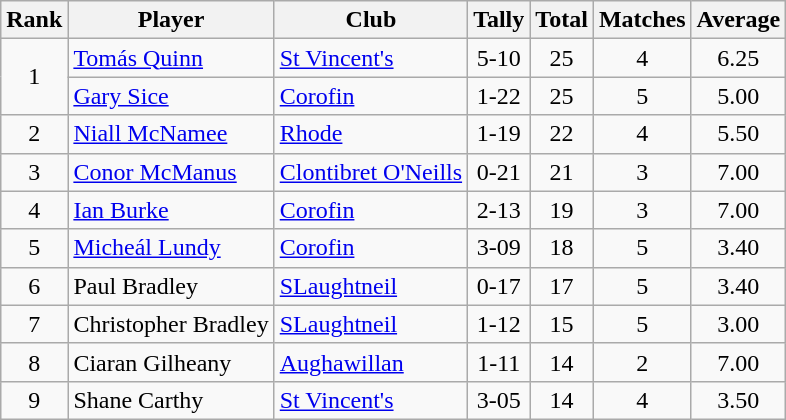<table class="wikitable">
<tr>
<th>Rank</th>
<th>Player</th>
<th>Club</th>
<th>Tally</th>
<th>Total</th>
<th>Matches</th>
<th>Average</th>
</tr>
<tr>
<td rowspan="2" style="text-align:center;">1</td>
<td><a href='#'>Tomás Quinn</a></td>
<td><a href='#'>St Vincent's</a></td>
<td align=center>5-10</td>
<td align=center>25</td>
<td align=center>4</td>
<td align=center>6.25</td>
</tr>
<tr>
<td><a href='#'>Gary Sice</a></td>
<td><a href='#'>Corofin</a></td>
<td align=center>1-22</td>
<td align=center>25</td>
<td align=center>5</td>
<td align=center>5.00</td>
</tr>
<tr>
<td rowspan="1" style="text-align:center;">2</td>
<td><a href='#'>Niall McNamee</a></td>
<td><a href='#'>Rhode</a></td>
<td align=center>1-19</td>
<td align=center>22</td>
<td align=center>4</td>
<td align=center>5.50</td>
</tr>
<tr>
<td rowspan="1" style="text-align:center;">3</td>
<td><a href='#'>Conor McManus</a></td>
<td><a href='#'>Clontibret O'Neills</a></td>
<td align=center>0-21</td>
<td align=center>21</td>
<td align=center>3</td>
<td align=center>7.00</td>
</tr>
<tr>
<td rowspan="1" style="text-align:center;">4</td>
<td><a href='#'>Ian Burke</a></td>
<td><a href='#'>Corofin</a></td>
<td align=center>2-13</td>
<td align=center>19</td>
<td align=center>3</td>
<td align=center>7.00</td>
</tr>
<tr>
<td rowspan="1" style="text-align:center;">5</td>
<td><a href='#'>Micheál Lundy</a></td>
<td><a href='#'>Corofin</a></td>
<td align=center>3-09</td>
<td align=center>18</td>
<td align=center>5</td>
<td align=center>3.40</td>
</tr>
<tr>
<td rowspan="1" style="text-align:center;">6</td>
<td>Paul Bradley</td>
<td><a href='#'>SLaughtneil</a></td>
<td align=center>0-17</td>
<td align=center>17</td>
<td align=center>5</td>
<td align=center>3.40</td>
</tr>
<tr>
<td rowspan="1" style="text-align:center;">7</td>
<td>Christopher Bradley</td>
<td><a href='#'>SLaughtneil</a></td>
<td align=center>1-12</td>
<td align=center>15</td>
<td align=center>5</td>
<td align=center>3.00</td>
</tr>
<tr>
<td rowspan="1" style="text-align:center;">8</td>
<td>Ciaran Gilheany</td>
<td><a href='#'>Aughawillan</a></td>
<td align=center>1-11</td>
<td align=center>14</td>
<td align=center>2</td>
<td align=center>7.00</td>
</tr>
<tr>
<td rowspan="2" style="text-align:center;">9</td>
<td>Shane Carthy</td>
<td><a href='#'>St Vincent's</a></td>
<td align=center>3-05</td>
<td align=center>14</td>
<td align=center>4</td>
<td align=center>3.50</td>
</tr>
</table>
